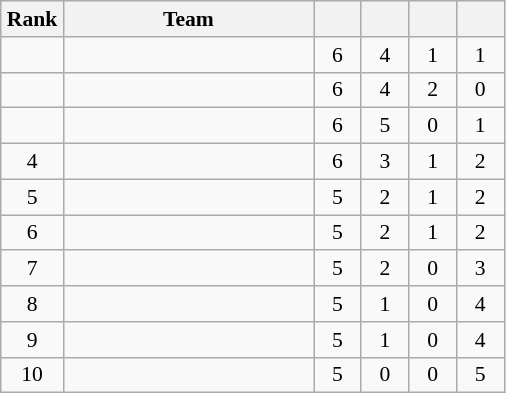<table class="wikitable" style="text-align: center; font-size:90% ">
<tr>
<th width=35>Rank</th>
<th width=160>Team</th>
<th width=25></th>
<th width=25></th>
<th width=25></th>
<th width=25></th>
</tr>
<tr>
<td></td>
<td align="left"></td>
<td>6</td>
<td>4</td>
<td>1</td>
<td>1</td>
</tr>
<tr>
<td></td>
<td align="left"></td>
<td>6</td>
<td>4</td>
<td>2</td>
<td>0</td>
</tr>
<tr>
<td></td>
<td align="left"></td>
<td>6</td>
<td>5</td>
<td>0</td>
<td>1</td>
</tr>
<tr>
<td>4</td>
<td align="left"></td>
<td>6</td>
<td>3</td>
<td>1</td>
<td>2</td>
</tr>
<tr>
<td>5</td>
<td align="left"></td>
<td>5</td>
<td>2</td>
<td>1</td>
<td>2</td>
</tr>
<tr>
<td>6</td>
<td align="left"></td>
<td>5</td>
<td>2</td>
<td>1</td>
<td>2</td>
</tr>
<tr>
<td>7</td>
<td align="left"></td>
<td>5</td>
<td>2</td>
<td>0</td>
<td>3</td>
</tr>
<tr>
<td>8</td>
<td align="left"></td>
<td>5</td>
<td>1</td>
<td>0</td>
<td>4</td>
</tr>
<tr>
<td>9</td>
<td align="left"></td>
<td>5</td>
<td>1</td>
<td>0</td>
<td>4</td>
</tr>
<tr>
<td>10</td>
<td align="left"></td>
<td>5</td>
<td>0</td>
<td>0</td>
<td>5</td>
</tr>
</table>
